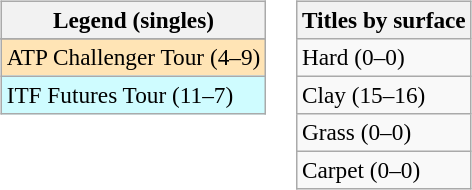<table>
<tr valign=top>
<td><br><table class=wikitable style=font-size:97%>
<tr>
<th>Legend (singles)</th>
</tr>
<tr bgcolor=e5d1cb>
</tr>
<tr bgcolor=moccasin>
<td>ATP Challenger Tour (4–9)</td>
</tr>
<tr bgcolor=cffcff>
<td>ITF Futures Tour (11–7)</td>
</tr>
</table>
</td>
<td><br><table class=wikitable style=font-size:97%>
<tr>
<th>Titles by surface</th>
</tr>
<tr>
<td>Hard (0–0)</td>
</tr>
<tr>
<td>Clay (15–16)</td>
</tr>
<tr>
<td>Grass (0–0)</td>
</tr>
<tr>
<td>Carpet (0–0)</td>
</tr>
</table>
</td>
</tr>
</table>
